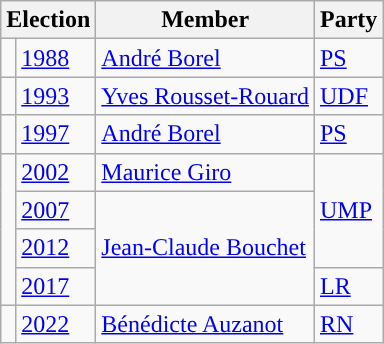<table class="wikitable">
<tr>
<th colspan=2>Election</th>
<th>Member</th>
<th>Party</th>
</tr>
<tr>
<td style="background-color: "></td>
<td><a href='#'>1988</a></td>
<td><a href='#'>André Borel</a></td>
<td><a href='#'>PS</a></td>
</tr>
<tr>
<td style="background-color: "></td>
<td><a href='#'>1993</a></td>
<td><a href='#'>Yves Rousset-Rouard</a></td>
<td><a href='#'>UDF</a></td>
</tr>
<tr>
<td style="background-color: "></td>
<td><a href='#'>1997</a></td>
<td><a href='#'>André Borel</a></td>
<td><a href='#'>PS</a></td>
</tr>
<tr>
<td rowspan="4" style="background-color: "></td>
<td><a href='#'>2002</a></td>
<td><a href='#'>Maurice Giro</a></td>
<td rowspan="3"><a href='#'>UMP</a></td>
</tr>
<tr>
<td><a href='#'>2007</a></td>
<td rowspan="3"><a href='#'>Jean-Claude Bouchet</a></td>
</tr>
<tr>
<td><a href='#'>2012</a></td>
</tr>
<tr>
<td><a href='#'>2017</a></td>
<td><a href='#'>LR</a></td>
</tr>
<tr>
<td style="background-color: "></td>
<td><a href='#'>2022</a></td>
<td><a href='#'>Bénédicte Auzanot</a></td>
<td><a href='#'>RN</a></td>
</tr>
</table>
